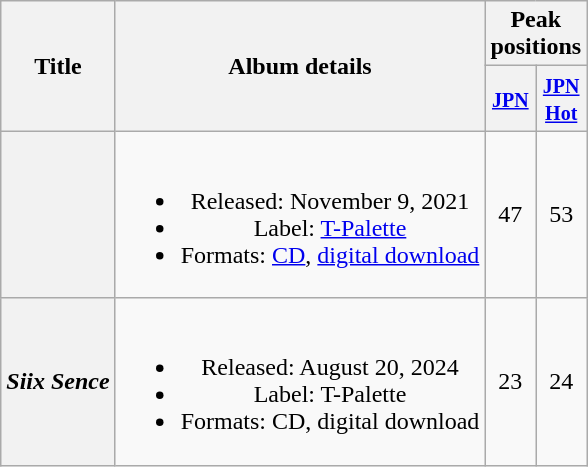<table class="wikitable plainrowheaders" style="text-align:center;">
<tr>
<th scope="col" rowspan="2">Title</th>
<th scope="col" rowspan="2">Album details</th>
<th scope="col" colspan="3">Peak<br> positions</th>
</tr>
<tr>
<th scope="col"><small><a href='#'>JPN</a></small><br></th>
<th scope="col"><small><a href='#'>JPN<br>Hot</a></small><br></th>
</tr>
<tr>
<th scope="row"></th>
<td><br><ul><li>Released: November 9, 2021</li><li>Label: <a href='#'>T-Palette</a></li><li>Formats: <a href='#'>CD</a>, <a href='#'>digital download</a></li></ul></td>
<td>47</td>
<td>53</td>
</tr>
<tr>
<th scope="row"><em>Siix Sence</em></th>
<td><br><ul><li>Released: August 20, 2024</li><li>Label: T-Palette</li><li>Formats: CD, digital download</li></ul></td>
<td>23</td>
<td>24</td>
</tr>
</table>
